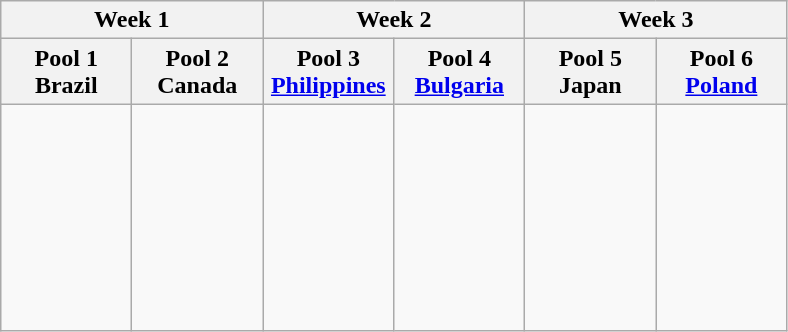<table class="wikitable">
<tr>
<th colspan="2">Week 1</th>
<th colspan="2">Week 2</th>
<th colspan="2">Week 3</th>
</tr>
<tr>
<th width=16%>Pool 1<br>Brazil</th>
<th width=16%>Pool 2<br>Canada</th>
<th width=16%>Pool 3<br><a href='#'>Philippines</a></th>
<th width=16%>Pool 4<br><a href='#'>Bulgaria</a></th>
<th width=16%>Pool 5<br>Japan</th>
<th width=16%>Pool 6<br><a href='#'>Poland</a></th>
</tr>
<tr>
<td><br><br>
<br>
<br>
<br>
<br>
<br>
<br>
</td>
<td><br><br>
<br>
<br>
<br>
<br>
<br>
<br>
</td>
<td><br><br>
<br>
<br>
<br>
<br>
<br>
<br>
</td>
<td><br><br>
<br>
<br>
<br>
<br>
<br>
<br>
</td>
<td><br><br>
<br>
<br>
<br>
<br>
<br>
<br>
</td>
<td><br><br>
<br>
<br>
<br>
<br>
<br>
<br>
</td>
</tr>
</table>
